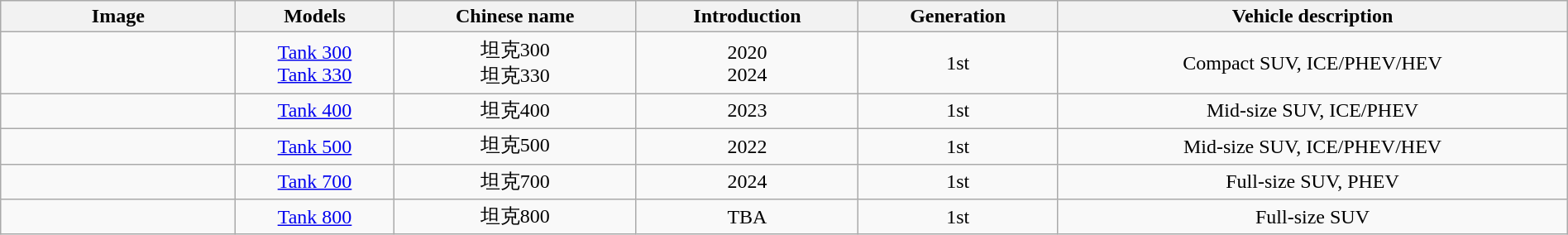<table class="wikitable sortable" style="text-align: center; width: 100%">
<tr>
<th class="unsortable" width="15%">Image</th>
<th>Models</th>
<th>Chinese name</th>
<th>Introduction</th>
<th class="unsortable">Generation</th>
<th>Vehicle description</th>
</tr>
<tr>
<td><br></td>
<td><a href='#'>Tank 300</a><br><a href='#'>Tank 330</a></td>
<td>坦克300<br>坦克330</td>
<td>2020<br>2024</td>
<td>1st</td>
<td>Compact SUV, ICE/PHEV/HEV</td>
</tr>
<tr>
<td></td>
<td><a href='#'>Tank 400</a></td>
<td>坦克400</td>
<td>2023</td>
<td>1st</td>
<td>Mid-size SUV, ICE/PHEV</td>
</tr>
<tr>
<td></td>
<td><a href='#'>Tank 500</a></td>
<td>坦克500</td>
<td>2022</td>
<td>1st</td>
<td>Mid-size SUV, ICE/PHEV/HEV</td>
</tr>
<tr>
<td></td>
<td><a href='#'>Tank 700</a></td>
<td>坦克700</td>
<td>2024</td>
<td>1st</td>
<td>Full-size SUV, PHEV</td>
</tr>
<tr>
<td></td>
<td><a href='#'>Tank 800</a></td>
<td>坦克800</td>
<td>TBA</td>
<td>1st</td>
<td>Full-size SUV</td>
</tr>
</table>
